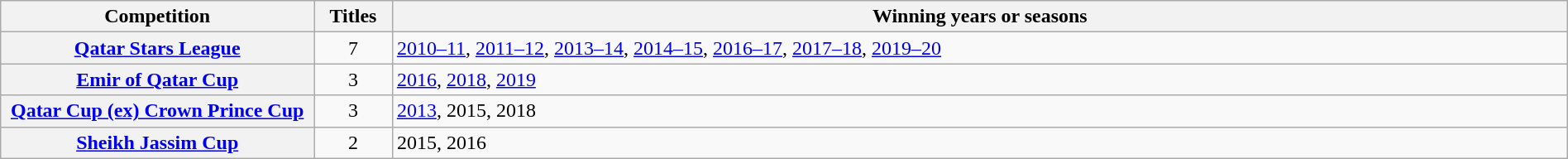<table class="wikitable sortable plainrowheaders" style="width:100%;">
<tr>
<th scope="col" style="width:20%;">Competition</th>
<th scope="col" style="width:5%;">Titles</th>
<th scope="col">Winning years or seasons</th>
</tr>
<tr>
<th scope="row"><a href='#'>Qatar Stars League</a></th>
<td style="text-align:center;">7</td>
<td><a href='#'>2010–11</a>, <a href='#'>2011–12</a>, <a href='#'>2013–14</a>, <a href='#'>2014–15</a>, <a href='#'>2016–17</a>, <a href='#'>2017–18</a>, <a href='#'>2019–20</a></td>
</tr>
<tr>
<th scope="row"><a href='#'>Emir of Qatar Cup</a></th>
<td style="text-align:center;">3</td>
<td><a href='#'>2016</a>, <a href='#'>2018</a>, <a href='#'>2019</a></td>
</tr>
<tr>
<th scope="row"><a href='#'>Qatar Cup (ex) Crown Prince Cup</a></th>
<td style="text-align:center;">3</td>
<td><a href='#'>2013</a>, 2015, 2018</td>
</tr>
<tr>
<th scope="row"><a href='#'>Sheikh Jassim Cup</a></th>
<td style="text-align:center;">2</td>
<td>2015, 2016</td>
</tr>
</table>
